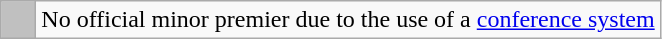<table class="wikitable plainrowheaders">
<tr>
<td style="background:#C0C0C0; width:1em"></td>
<td>No official minor premier due to the use of a <a href='#'>conference system</a></td>
</tr>
</table>
